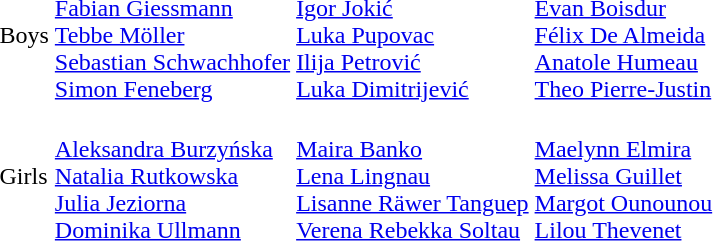<table>
<tr>
<td>Boys </td>
<td>  <br><a href='#'>Fabian Giessmann</a><br><a href='#'>Tebbe Möller</a><br><a href='#'>Sebastian Schwachhofer</a><br><a href='#'>Simon Feneberg</a></td>
<td>  <br><a href='#'>Igor Jokić</a><br><a href='#'>Luka Pupovac</a><br><a href='#'>Ilija Petrović</a><br><a href='#'>Luka Dimitrijević</a></td>
<td>  <br><a href='#'>Evan Boisdur</a><br><a href='#'>Félix De Almeida</a><br><a href='#'>Anatole Humeau</a><br><a href='#'>Theo Pierre-Justin</a></td>
</tr>
<tr>
<td>Girls</td>
<td>  <br><a href='#'>Aleksandra Burzyńska</a><br><a href='#'>Natalia Rutkowska</a><br><a href='#'>Julia Jeziorna</a><br><a href='#'>Dominika Ullmann</a></td>
<td>  <br><a href='#'>Maira Banko</a><br><a href='#'>Lena Lingnau</a><br><a href='#'>Lisanne Räwer Tanguep</a><br><a href='#'>Verena Rebekka Soltau</a></td>
<td>  <br><a href='#'>Maelynn Elmira</a><br><a href='#'>Melissa Guillet</a><br><a href='#'>Margot Ounounou</a><br><a href='#'>Lilou Thevenet</a></td>
</tr>
</table>
